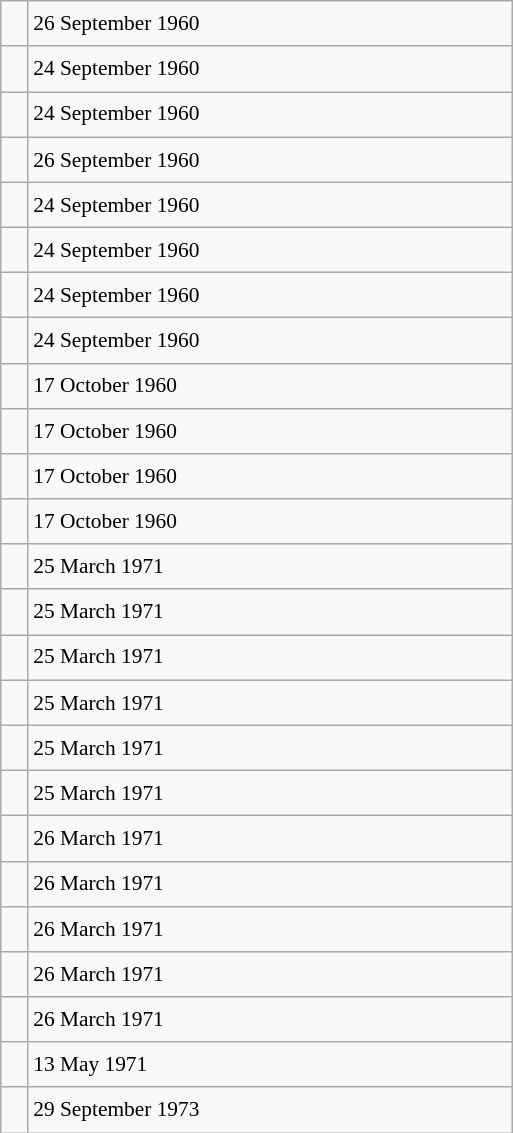<table class="wikitable" style="font-size: 89%; float: left; width: 24em; margin-right: 1em; line-height: 1.65em">
<tr>
<td></td>
<td>26 September 1960</td>
</tr>
<tr>
<td></td>
<td>24 September 1960</td>
</tr>
<tr>
<td></td>
<td>24 September 1960</td>
</tr>
<tr>
<td></td>
<td>26 September 1960</td>
</tr>
<tr>
<td></td>
<td>24 September 1960</td>
</tr>
<tr>
<td></td>
<td>24 September 1960</td>
</tr>
<tr>
<td></td>
<td>24 September 1960</td>
</tr>
<tr>
<td></td>
<td>24 September 1960</td>
</tr>
<tr>
<td></td>
<td>17 October 1960</td>
</tr>
<tr>
<td></td>
<td>17 October 1960</td>
</tr>
<tr>
<td></td>
<td>17 October 1960</td>
</tr>
<tr>
<td></td>
<td>17 October 1960</td>
</tr>
<tr>
<td></td>
<td>25 March 1971</td>
</tr>
<tr>
<td></td>
<td>25 March 1971</td>
</tr>
<tr>
<td></td>
<td>25 March 1971</td>
</tr>
<tr>
<td></td>
<td>25 March 1971</td>
</tr>
<tr>
<td></td>
<td>25 March 1971</td>
</tr>
<tr>
<td></td>
<td>25 March 1971</td>
</tr>
<tr>
<td></td>
<td>26 March 1971</td>
</tr>
<tr>
<td></td>
<td>26 March 1971</td>
</tr>
<tr>
<td></td>
<td>26 March 1971</td>
</tr>
<tr>
<td></td>
<td>26 March 1971</td>
</tr>
<tr>
<td></td>
<td>26 March 1971</td>
</tr>
<tr>
<td></td>
<td>13 May 1971</td>
</tr>
<tr>
<td></td>
<td>29 September 1973</td>
</tr>
</table>
